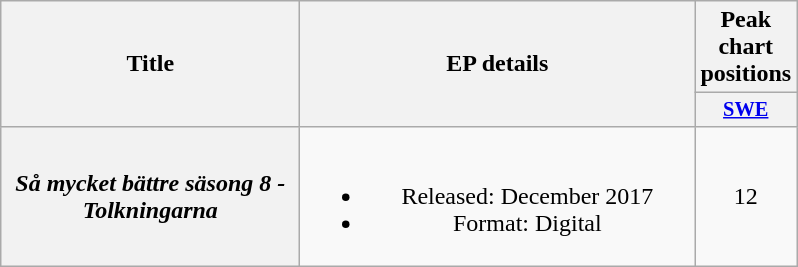<table class="wikitable plainrowheaders" style="text-align:center;" border="1">
<tr>
<th scope="col" rowspan="2" style="width:12em;">Title</th>
<th scope="col" rowspan="2" style="width:16em;">EP details</th>
<th scope="col" colspan="1">Peak chart<br>positions</th>
</tr>
<tr>
<th scope="col" style="width:3em; font-size:85%"><a href='#'>SWE</a><br></th>
</tr>
<tr>
<th scope="row"><em>Så mycket bättre säsong 8 - Tolkningarna</em></th>
<td><br><ul><li>Released: December 2017</li><li>Format: Digital</li></ul></td>
<td>12</td>
</tr>
</table>
